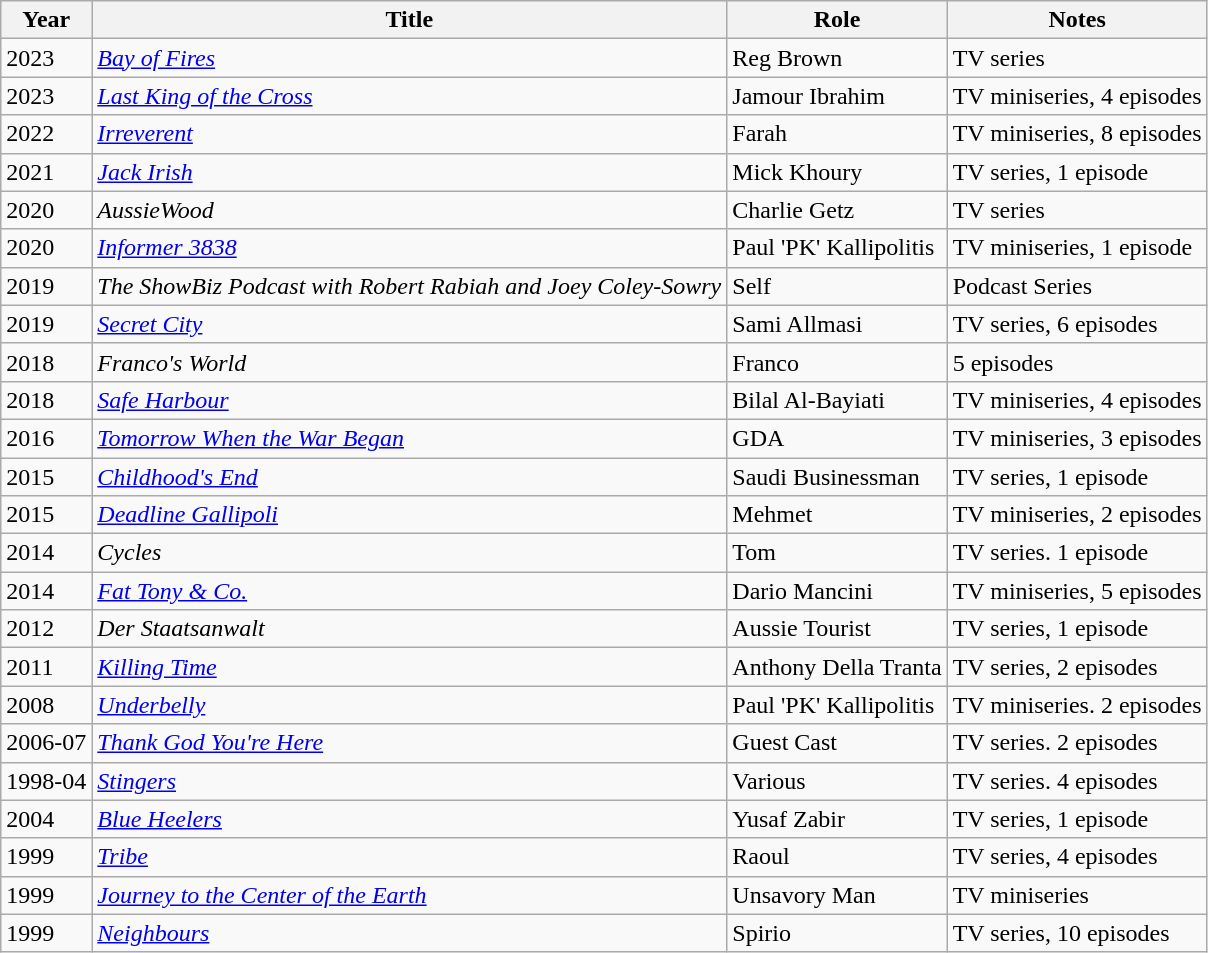<table class="wikitable">
<tr>
<th>Year</th>
<th>Title</th>
<th>Role</th>
<th>Notes</th>
</tr>
<tr>
<td>2023</td>
<td><a href='#'><em>Bay of Fires</em></a></td>
<td>Reg Brown</td>
<td>TV series</td>
</tr>
<tr>
<td>2023</td>
<td><em><a href='#'>Last King of the Cross</a></em></td>
<td>Jamour Ibrahim</td>
<td>TV miniseries, 4 episodes</td>
</tr>
<tr>
<td>2022</td>
<td><em><a href='#'>Irreverent</a></em></td>
<td>Farah</td>
<td>TV miniseries, 8 episodes</td>
</tr>
<tr>
<td>2021</td>
<td><em><a href='#'>Jack Irish</a></em></td>
<td>Mick Khoury</td>
<td>TV series, 1 episode</td>
</tr>
<tr>
<td>2020</td>
<td><em>AussieWood</em></td>
<td>Charlie Getz</td>
<td>TV series</td>
</tr>
<tr>
<td>2020</td>
<td><em><a href='#'>Informer 3838</a></em></td>
<td>Paul 'PK' Kallipolitis</td>
<td>TV miniseries, 1 episode</td>
</tr>
<tr>
<td>2019</td>
<td><em>The ShowBiz Podcast with Robert Rabiah and Joey Coley-Sowry</em></td>
<td>Self</td>
<td>Podcast Series</td>
</tr>
<tr>
<td>2019</td>
<td><a href='#'><em>Secret City</em></a></td>
<td>Sami Allmasi</td>
<td>TV series, 6 episodes</td>
</tr>
<tr>
<td>2018</td>
<td><em>Franco's World</em></td>
<td>Franco</td>
<td>5 episodes</td>
</tr>
<tr>
<td>2018</td>
<td><a href='#'><em>Safe Harbour</em></a></td>
<td>Bilal Al-Bayiati</td>
<td>TV miniseries, 4 episodes</td>
</tr>
<tr>
<td>2016</td>
<td><a href='#'><em>Tomorrow When the War Began</em></a></td>
<td>GDA</td>
<td>TV miniseries, 3 episodes</td>
</tr>
<tr>
<td>2015</td>
<td><em><a href='#'>Childhood's End</a></em></td>
<td>Saudi Businessman</td>
<td>TV series, 1 episode</td>
</tr>
<tr>
<td>2015</td>
<td><em><a href='#'>Deadline Gallipoli</a></em></td>
<td>Mehmet</td>
<td>TV miniseries, 2 episodes</td>
</tr>
<tr>
<td>2014</td>
<td><em>Cycles</em></td>
<td>Tom</td>
<td>TV series. 1 episode</td>
</tr>
<tr>
<td>2014</td>
<td><em><a href='#'>Fat Tony & Co.</a></em></td>
<td>Dario Mancini</td>
<td>TV miniseries, 5 episodes</td>
</tr>
<tr>
<td>2012</td>
<td><em>Der Staatsanwalt</em></td>
<td>Aussie Tourist</td>
<td>TV series, 1 episode</td>
</tr>
<tr>
<td>2011</td>
<td><a href='#'><em>Killing Time</em></a></td>
<td>Anthony Della Tranta</td>
<td>TV series, 2 episodes</td>
</tr>
<tr>
<td>2008</td>
<td><a href='#'><em>Underbelly</em></a></td>
<td>Paul 'PK' Kallipolitis</td>
<td>TV miniseries. 2 episodes</td>
</tr>
<tr>
<td>2006-07</td>
<td><em><a href='#'>Thank God You're Here</a></em></td>
<td>Guest Cast</td>
<td>TV series. 2 episodes</td>
</tr>
<tr>
<td>1998-04</td>
<td><a href='#'><em>Stingers</em></a></td>
<td>Various</td>
<td>TV series. 4 episodes</td>
</tr>
<tr>
<td>2004</td>
<td><em><a href='#'>Blue Heelers</a></em></td>
<td>Yusaf Zabir</td>
<td>TV series, 1 episode</td>
</tr>
<tr>
<td>1999</td>
<td><em><a href='#'>Tribe</a></em></td>
<td>Raoul</td>
<td>TV series, 4 episodes</td>
</tr>
<tr>
<td>1999</td>
<td><a href='#'><em>Journey to the Center of the Earth</em></a></td>
<td>Unsavory Man</td>
<td>TV miniseries</td>
</tr>
<tr>
<td>1999</td>
<td><em><a href='#'>Neighbours</a></em></td>
<td>Spirio</td>
<td>TV series, 10 episodes</td>
</tr>
</table>
